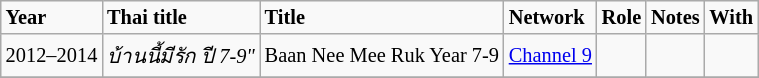<table class="wikitable" style="font-size: 85%;">
<tr>
<td><strong>Year</strong></td>
<td><strong>Thai title</strong></td>
<td><strong>Title</strong></td>
<td><strong>Network</strong></td>
<td><strong>Role</strong></td>
<td><strong>Notes</strong></td>
<td><strong>With</strong></td>
</tr>
<tr>
<td rowspan="1">2012–2014</td>
<td><em>บ้านนี้มีรัก ปี 7-9"</td>
<td></em>Baan Nee Mee Ruk Year 7-9<em></td>
<td><a href='#'>Channel 9</a></td>
<td></td>
<td></td>
<td></td>
</tr>
<tr>
</tr>
</table>
